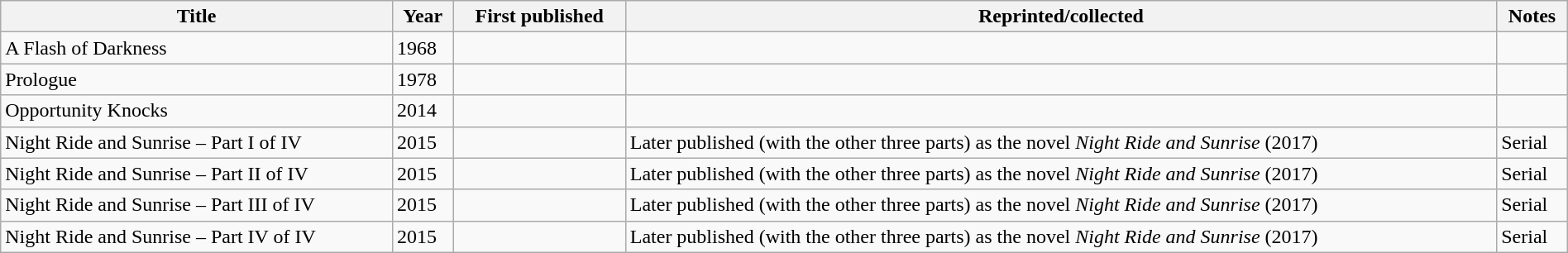<table class='wikitable sortable' width='100%'>
<tr>
<th width=25%>Title</th>
<th>Year</th>
<th>First published</th>
<th>Reprinted/collected</th>
<th>Notes</th>
</tr>
<tr>
<td data-sort-value="Flash of Darkness">A Flash of Darkness</td>
<td>1968</td>
<td></td>
<td></td>
<td></td>
</tr>
<tr>
<td>Prologue</td>
<td>1978</td>
<td></td>
<td></td>
<td></td>
</tr>
<tr>
<td>Opportunity Knocks</td>
<td>2014</td>
<td></td>
<td></td>
<td></td>
</tr>
<tr>
<td>Night Ride and Sunrise – Part I of IV</td>
<td>2015</td>
<td></td>
<td>Later published (with the other three parts) as the novel <em>Night Ride and Sunrise</em> (2017)</td>
<td>Serial</td>
</tr>
<tr>
<td>Night Ride and Sunrise – Part II of IV</td>
<td>2015</td>
<td></td>
<td>Later published (with the other three parts) as the novel <em>Night Ride and Sunrise</em> (2017)</td>
<td>Serial</td>
</tr>
<tr>
<td>Night Ride and Sunrise – Part III of IV</td>
<td>2015</td>
<td></td>
<td>Later published (with the other three parts) as the novel <em>Night Ride and Sunrise</em> (2017)</td>
<td>Serial</td>
</tr>
<tr>
<td>Night Ride and Sunrise – Part IV of IV</td>
<td>2015</td>
<td></td>
<td>Later published (with the other three parts) as the novel <em>Night Ride and Sunrise</em> (2017)</td>
<td>Serial</td>
</tr>
</table>
